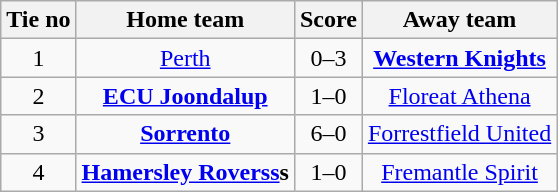<table class="wikitable" style="text-align:center">
<tr>
<th>Tie no</th>
<th>Home team</th>
<th>Score</th>
<th>Away team</th>
</tr>
<tr>
<td>1</td>
<td><a href='#'>Perth</a></td>
<td>0–3</td>
<td><strong><a href='#'>Western Knights</a></strong></td>
</tr>
<tr>
<td>2</td>
<td><strong><a href='#'>ECU Joondalup</a></strong></td>
<td>1–0</td>
<td><a href='#'>Floreat Athena</a></td>
</tr>
<tr>
<td>3</td>
<td><strong><a href='#'>Sorrento</a></strong></td>
<td>6–0</td>
<td><a href='#'>Forrestfield United</a></td>
</tr>
<tr>
<td>4</td>
<td><strong><a href='#'>Hamersley Roverss</a>s</strong></td>
<td>1–0</td>
<td><a href='#'>Fremantle Spirit</a></td>
</tr>
</table>
